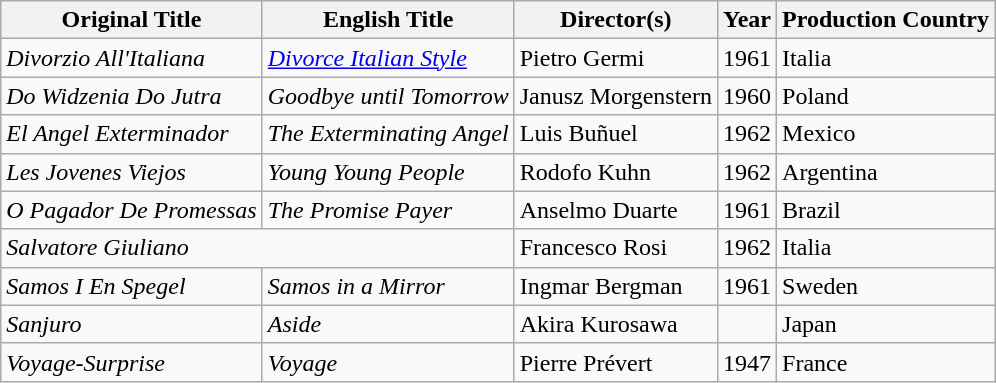<table class="wikitable sortable">
<tr>
<th>Original Title</th>
<th>English Title</th>
<th>Director(s)</th>
<th>Year</th>
<th>Production Country</th>
</tr>
<tr>
<td><em>Divorzio All'Italiana</em></td>
<td><em><a href='#'>Divorce Italian Style</a></em></td>
<td>Pietro Germi</td>
<td>1961</td>
<td>Italia</td>
</tr>
<tr>
<td><em>Do Widzenia Do Jutra</em></td>
<td><em>Goodbye until Tomorrow</em></td>
<td>Janusz Morgenstern</td>
<td>1960</td>
<td>Poland</td>
</tr>
<tr>
<td><em>El Angel Exterminador</em></td>
<td><em>The Exterminating Angel</em></td>
<td>Luis Buñuel</td>
<td>1962</td>
<td>Mexico</td>
</tr>
<tr>
<td><em>Les Jovenes Viejos</em></td>
<td><em>Young Young People</em></td>
<td>Rodofo Kuhn</td>
<td>1962</td>
<td>Argentina</td>
</tr>
<tr>
<td><em>O Pagador De Promessas</em></td>
<td><em>The Promise Payer</em></td>
<td>Anselmo Duarte</td>
<td>1961</td>
<td>Brazil</td>
</tr>
<tr>
<td colspan="2"><em>Salvatore Giuliano</em></td>
<td>Francesco Rosi</td>
<td>1962</td>
<td>Italia</td>
</tr>
<tr>
<td><em>Samos I En Spegel</em></td>
<td><em>Samos in a Mirror</em></td>
<td>Ingmar Bergman</td>
<td>1961</td>
<td>Sweden</td>
</tr>
<tr>
<td><em>Sanjuro</em></td>
<td><em>Aside</em></td>
<td>Akira Kurosawa</td>
<td></td>
<td>Japan</td>
</tr>
<tr>
<td><em>Voyage-Surprise</em></td>
<td><em>Voyage</em></td>
<td>Pierre Prévert</td>
<td>1947</td>
<td>France</td>
</tr>
</table>
